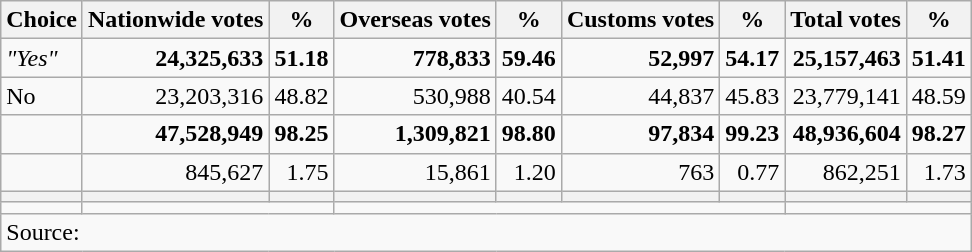<table class=wikitable style=text-align:right>
<tr>
<th scope="col">Choice</th>
<th>Nationwide votes</th>
<th>%</th>
<th>Overseas votes</th>
<th>%</th>
<th>Customs votes</th>
<th>%</th>
<th>Total votes</th>
<th>%</th>
</tr>
<tr>
<td align=left> <em>"Yes"</em></td>
<td><strong>24,325,633</strong></td>
<td><strong>51.18</strong></td>
<td><strong>778,833</strong></td>
<td><strong>59.46</strong></td>
<td><strong>52,997</strong></td>
<td><strong>54.17</strong></td>
<td><strong>25,157,463</strong></td>
<td><strong>51.41</strong></td>
</tr>
<tr>
<td align=left> No</td>
<td>23,203,316</td>
<td>48.82</td>
<td>530,988</td>
<td>40.54</td>
<td>44,837</td>
<td>45.83</td>
<td>23,779,141</td>
<td>48.59</td>
</tr>
<tr>
<td scope="col"></td>
<td><strong>47,528,949</strong></td>
<td><strong>98.25</strong></td>
<td><strong>1,309,821</strong></td>
<td><strong>98.80</strong></td>
<td><strong>97,834</strong></td>
<td><strong>99.23</strong></td>
<td><strong>48,936,604</strong></td>
<td><strong>98.27</strong></td>
</tr>
<tr>
<td scope="col"></td>
<td>845,627</td>
<td>1.75</td>
<td>15,861</td>
<td>1.20</td>
<td>763</td>
<td>0.77</td>
<td>862,251</td>
<td>1.73</td>
</tr>
<tr>
<th scope="col"></th>
<th></th>
<th></th>
<th></th>
<th></th>
<th></th>
<th></th>
<th></th>
<th></th>
</tr>
<tr>
<td scope="col"></td>
<td colspan="2"></td>
<td colspan="4"></td>
<td colspan="2"></td>
</tr>
<tr>
<td align=left colspan=10>Source:  </td>
</tr>
</table>
